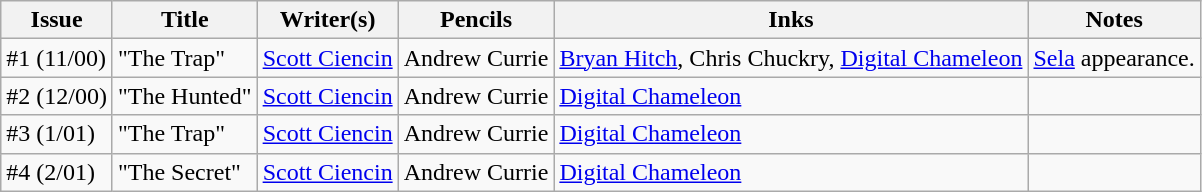<table class="wikitable">
<tr>
<th>Issue</th>
<th>Title</th>
<th>Writer(s)</th>
<th>Pencils</th>
<th>Inks</th>
<th>Notes</th>
</tr>
<tr>
<td>#1 (11/00)</td>
<td>"The Trap"</td>
<td><a href='#'>Scott Ciencin</a></td>
<td>Andrew Currie</td>
<td><a href='#'>Bryan Hitch</a>, Chris Chuckry, <a href='#'>Digital Chameleon</a></td>
<td><a href='#'>Sela</a> appearance.</td>
</tr>
<tr>
<td>#2 (12/00)</td>
<td>"The Hunted"</td>
<td><a href='#'>Scott Ciencin</a></td>
<td>Andrew Currie</td>
<td><a href='#'>Digital Chameleon</a></td>
<td></td>
</tr>
<tr>
<td>#3 (1/01)</td>
<td>"The Trap"</td>
<td><a href='#'>Scott Ciencin</a></td>
<td>Andrew Currie</td>
<td><a href='#'>Digital Chameleon</a></td>
<td></td>
</tr>
<tr>
<td>#4 (2/01)</td>
<td>"The Secret"</td>
<td><a href='#'>Scott Ciencin</a></td>
<td>Andrew Currie</td>
<td><a href='#'>Digital Chameleon</a></td>
<td></td>
</tr>
</table>
